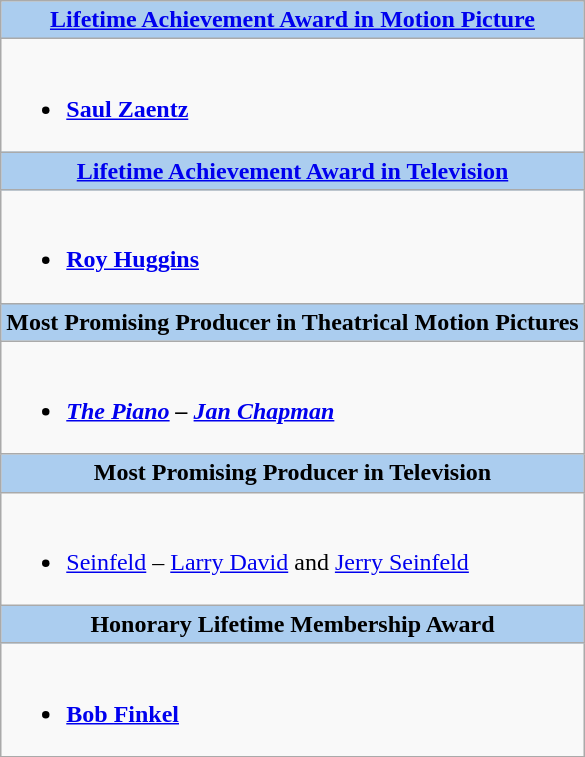<table class="wikitable" style="width=">
<tr>
<th colspan="2" style="background:#abcdef;"><a href='#'>Lifetime Achievement Award in Motion Picture</a></th>
</tr>
<tr>
<td colspan="2" style="vertical-align:top;"><br><ul><li><strong><a href='#'>Saul Zaentz</a> </strong></li></ul></td>
</tr>
<tr>
<th colspan="2" style="background:#abcdef;"><a href='#'>Lifetime Achievement Award in Television</a></th>
</tr>
<tr>
<td colspan="2" style="vertical-align:top;"><br><ul><li><strong><a href='#'>Roy Huggins</a></strong></li></ul></td>
</tr>
<tr>
<th colspan="2" style="background:#abcdef;">Most Promising Producer in Theatrical Motion Pictures</th>
</tr>
<tr>
<td colspan="2" style="vertical-align:top;"><br><ul><li><strong><em><a href='#'>The Piano</a><em> – <a href='#'>Jan Chapman</a><strong></li></ul></td>
</tr>
<tr>
<th colspan="2" style="background:#abcdef;">Most Promising Producer in Television</th>
</tr>
<tr>
<td colspan="2" style="vertical-align:top;"><br><ul><li></em></strong><a href='#'>Seinfeld</a></em> – <a href='#'>Larry David</a> and <a href='#'>Jerry Seinfeld</a></strong></li></ul></td>
</tr>
<tr>
<th colspan="2" style="background:#abcdef;">Honorary Lifetime Membership Award</th>
</tr>
<tr>
<td colspan="2" style="vertical-align:top;"><br><ul><li><strong><a href='#'>Bob Finkel</a></strong></li></ul></td>
</tr>
</table>
